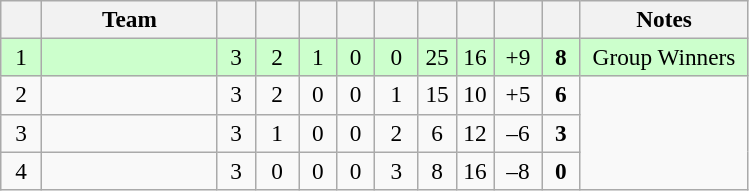<table class="wikitable" style="text-align: center; font-size: 97%;">
<tr>
<th width="20"></th>
<th width="110">Team</th>
<th width="18"></th>
<th width="22"></th>
<th width="18"></th>
<th width="18"></th>
<th width="22"></th>
<th width="18"></th>
<th width="18"></th>
<th width="25"></th>
<th width="18"></th>
<th width="105">Notes</th>
</tr>
<tr style="background-color: #ccffcc;">
<td>1</td>
<td align=left></td>
<td>3</td>
<td>2</td>
<td>1</td>
<td>0</td>
<td>0</td>
<td>25</td>
<td>16</td>
<td>+9</td>
<td><strong>8</strong></td>
<td>Group Winners</td>
</tr>
<tr>
<td>2</td>
<td align=left></td>
<td>3</td>
<td>2</td>
<td>0</td>
<td>0</td>
<td>1</td>
<td>15</td>
<td>10</td>
<td>+5</td>
<td><strong>6</strong></td>
<td rowspan="3"></td>
</tr>
<tr>
<td>3</td>
<td align=left></td>
<td>3</td>
<td>1</td>
<td>0</td>
<td>0</td>
<td>2</td>
<td>6</td>
<td>12</td>
<td>–6</td>
<td><strong>3</strong></td>
</tr>
<tr>
<td>4</td>
<td align=left></td>
<td>3</td>
<td>0</td>
<td>0</td>
<td>0</td>
<td>3</td>
<td>8</td>
<td>16</td>
<td>–8</td>
<td><strong>0</strong></td>
</tr>
</table>
